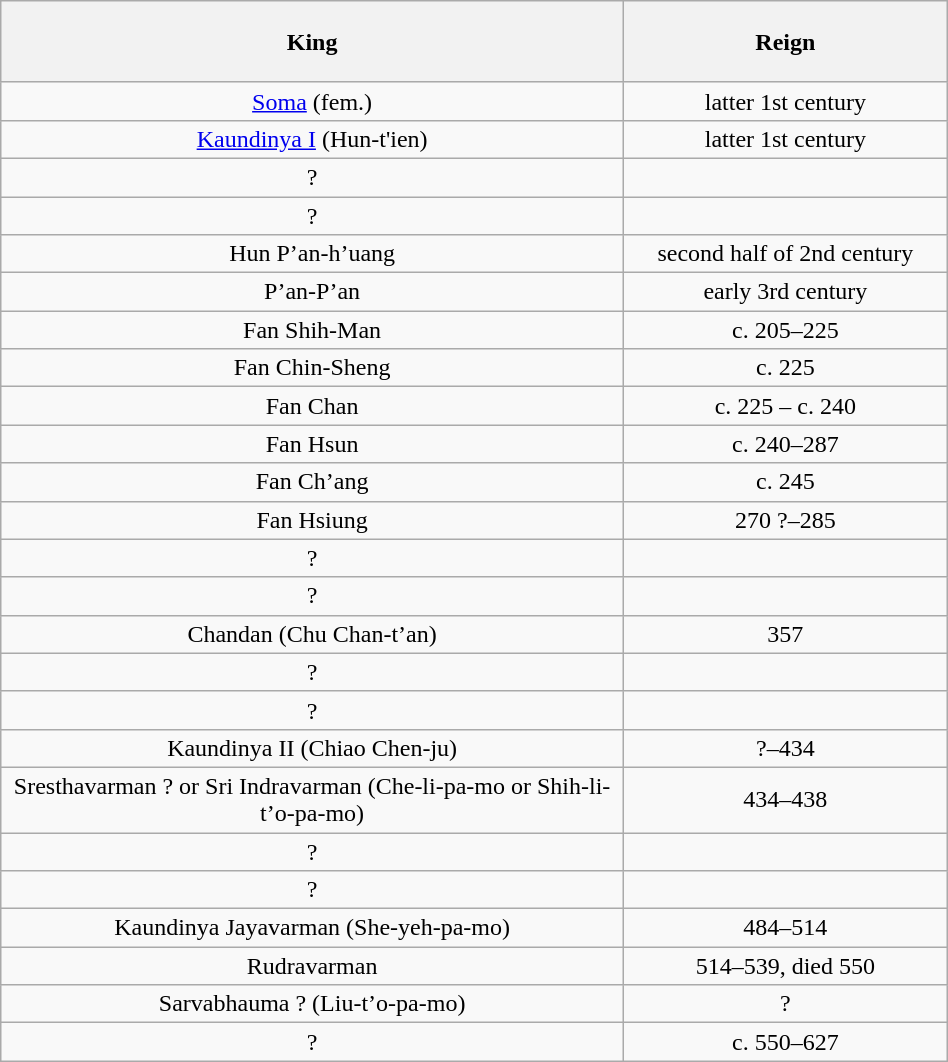<table class="wikitable" style="text-align:center; width:50%;">
<tr>
<th width="25%" height="37">King</th>
<th width="13%" height="47">Reign</th>
</tr>
<tr>
<td><a href='#'>Soma</a> (fem.)</td>
<td align="center">latter 1st century</td>
</tr>
<tr>
<td><a href='#'>Kaundinya I</a> (Hun-t'ien)</td>
<td align="center">latter 1st century</td>
</tr>
<tr>
<td>?</td>
<td align="center"></td>
</tr>
<tr>
<td>?</td>
<td align="center"></td>
</tr>
<tr>
<td>Hun P’an-h’uang</td>
<td align="center">second half of 2nd century</td>
</tr>
<tr>
<td>P’an-P’an</td>
<td align="center">early 3rd century</td>
</tr>
<tr>
<td>Fan Shih-Man</td>
<td align="center">c. 205–225</td>
</tr>
<tr>
<td>Fan Chin-Sheng</td>
<td align="center">c. 225</td>
</tr>
<tr>
<td>Fan Chan</td>
<td align="center">c. 225 – c. 240</td>
</tr>
<tr>
<td>Fan Hsun</td>
<td align="center">c. 240–287</td>
</tr>
<tr>
<td>Fan Ch’ang</td>
<td align="center">c. 245</td>
</tr>
<tr>
<td>Fan Hsiung</td>
<td align="center">270 ?–285</td>
</tr>
<tr>
<td>?</td>
<td align="center"></td>
</tr>
<tr>
<td>?</td>
<td align="center"></td>
</tr>
<tr>
<td>Chandan (Chu Chan-t’an)</td>
<td align="center">357</td>
</tr>
<tr>
<td>?</td>
<td align="center"></td>
</tr>
<tr>
<td>?</td>
<td align="center"></td>
</tr>
<tr>
<td>Kaundinya II (Chiao Chen-ju)</td>
<td align="center">?–434</td>
</tr>
<tr>
<td>Sresthavarman ? or Sri Indravarman (Che-li-pa-mo or Shih-li-t’o-pa-mo)</td>
<td align="center">434–438</td>
</tr>
<tr>
<td>?</td>
<td align="center"></td>
</tr>
<tr>
<td>?</td>
<td align="center"></td>
</tr>
<tr>
<td>Kaundinya Jayavarman (She-yeh-pa-mo)</td>
<td align="center">484–514</td>
</tr>
<tr>
<td>Rudravarman</td>
<td align="center">514–539, died 550</td>
</tr>
<tr>
<td>Sarvabhauma ? (Liu-t’o-pa-mo)</td>
<td align="center">?</td>
</tr>
<tr>
<td>?</td>
<td align="center">c. 550–627</td>
</tr>
</table>
